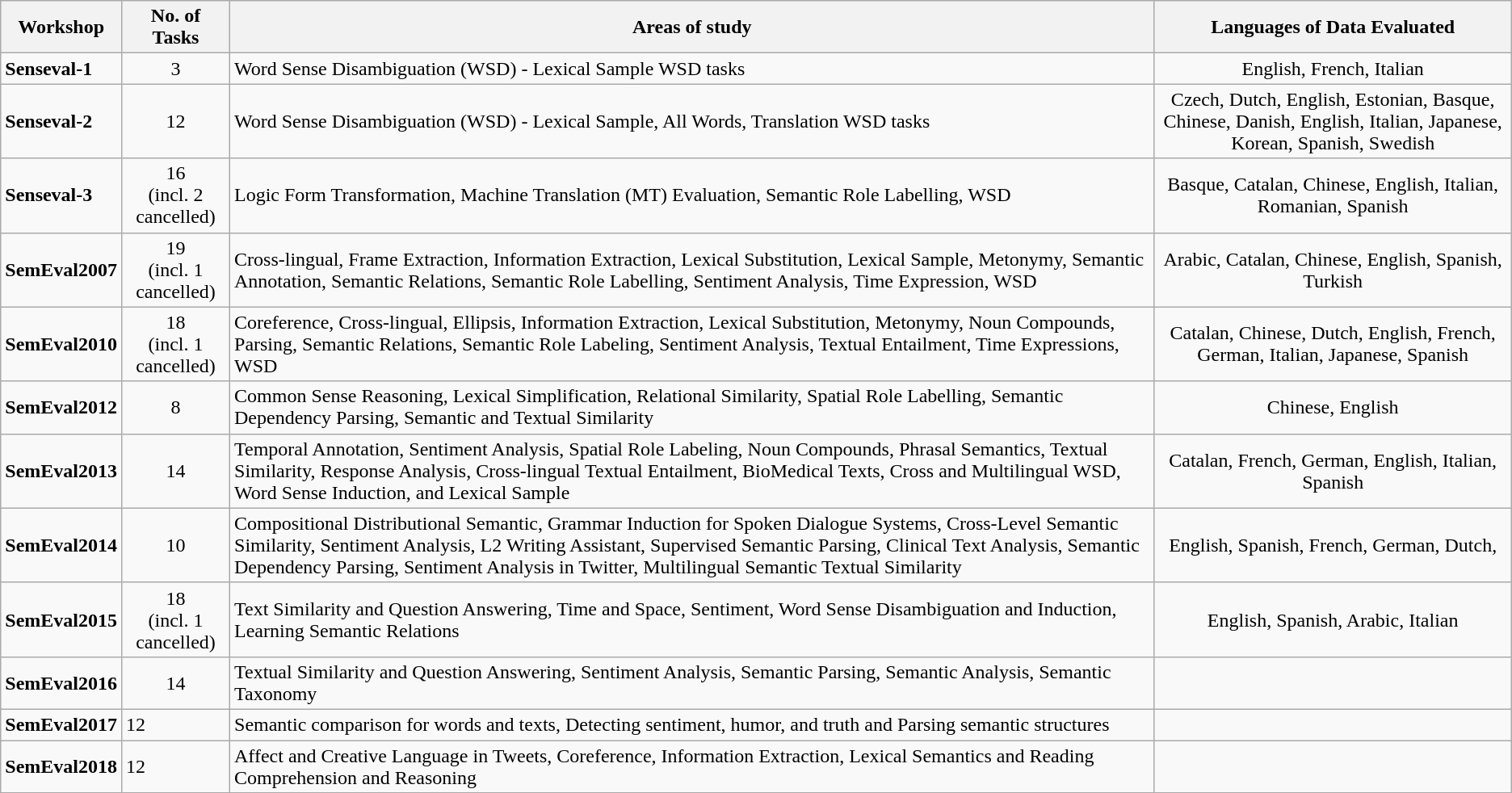<table class="wikitable">
<tr>
<th>Workshop</th>
<th>No. of Tasks</th>
<th>Areas of study</th>
<th align="center">Languages of Data Evaluated</th>
</tr>
<tr>
<td><strong>Senseval-1</strong></td>
<td align="center">3</td>
<td>Word Sense Disambiguation (WSD) - Lexical Sample WSD tasks</td>
<td align="center">English, French, Italian</td>
</tr>
<tr>
<td><strong>Senseval-2</strong></td>
<td align="center">12</td>
<td>Word Sense Disambiguation (WSD) - Lexical Sample, All Words, Translation WSD tasks</td>
<td align="center">Czech, Dutch, English, Estonian, Basque, Chinese, Danish, English, Italian, Japanese, Korean, Spanish, Swedish</td>
</tr>
<tr>
<td><strong>Senseval-3</strong></td>
<td align="center">16 <br>(incl. 2 cancelled)</td>
<td>Logic Form Transformation, Machine Translation (MT) Evaluation, Semantic Role Labelling, WSD</td>
<td align="center">Basque, Catalan, Chinese, English, Italian, Romanian, Spanish</td>
</tr>
<tr>
<td><strong>SemEval2007</strong></td>
<td align="center">19 <br>(incl. 1 cancelled)</td>
<td>Cross-lingual, Frame Extraction, Information Extraction, Lexical Substitution, Lexical Sample, Metonymy, Semantic Annotation, Semantic Relations, Semantic Role Labelling, Sentiment Analysis, Time Expression, WSD</td>
<td align="center">Arabic, Catalan, Chinese, English, Spanish, Turkish</td>
</tr>
<tr>
<td><strong>SemEval2010</strong></td>
<td align="center">18 <br>(incl. 1 cancelled)</td>
<td>Coreference, Cross-lingual, Ellipsis, Information Extraction, Lexical Substitution, Metonymy, Noun Compounds, Parsing, Semantic Relations, Semantic Role Labeling, Sentiment Analysis, Textual Entailment, Time Expressions, WSD</td>
<td align="center">Catalan, Chinese, Dutch, English, French, German, Italian, Japanese, Spanish</td>
</tr>
<tr>
<td><strong>SemEval2012</strong></td>
<td align="center">8</td>
<td>Common Sense Reasoning, Lexical Simplification, Relational Similarity, Spatial Role Labelling, Semantic Dependency Parsing, Semantic and Textual Similarity</td>
<td align="center">Chinese, English</td>
</tr>
<tr>
<td><strong>SemEval2013</strong></td>
<td align="center">14</td>
<td>Temporal Annotation, Sentiment Analysis, Spatial Role Labeling, Noun Compounds, Phrasal Semantics, Textual Similarity, Response Analysis, Cross-lingual Textual Entailment, BioMedical Texts, Cross and Multilingual WSD, Word Sense Induction, and Lexical Sample</td>
<td align="center">Catalan, French, German, English, Italian, Spanish</td>
</tr>
<tr>
<td><strong>SemEval2014</strong></td>
<td align="center">10</td>
<td>Compositional Distributional Semantic, Grammar Induction for Spoken Dialogue Systems, Cross-Level Semantic Similarity, Sentiment Analysis, L2 Writing Assistant, Supervised Semantic Parsing, Clinical Text Analysis, Semantic Dependency Parsing, Sentiment Analysis in Twitter, Multilingual Semantic Textual Similarity</td>
<td align="center">English, Spanish, French, German, Dutch,</td>
</tr>
<tr>
<td><strong>SemEval2015</strong></td>
<td align="center">18 <br>(incl. 1 cancelled)</td>
<td>Text Similarity and Question Answering, Time and Space, Sentiment, Word Sense Disambiguation and Induction, Learning Semantic Relations</td>
<td align="center">English, Spanish, Arabic, Italian</td>
</tr>
<tr>
<td><strong>SemEval2016</strong></td>
<td align="center">14</td>
<td>Textual Similarity and Question Answering, Sentiment Analysis, Semantic Parsing, Semantic Analysis, Semantic Taxonomy</td>
<td align="center"></td>
</tr>
<tr>
<td><strong>SemEval2017</strong></td>
<td>12</td>
<td>Semantic comparison for words and texts, Detecting sentiment, humor, and truth and Parsing semantic structures</td>
<td></td>
</tr>
<tr>
<td><strong>SemEval2018</strong></td>
<td>12</td>
<td>Affect and Creative Language in Tweets, Coreference, Information Extraction, Lexical Semantics and Reading Comprehension and Reasoning</td>
<td></td>
</tr>
</table>
